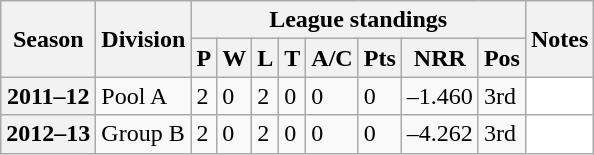<table class="wikitable sortable">
<tr>
<th scope="col" rowspan="2">Season</th>
<th scope="col" rowspan="2">Division</th>
<th scope="col" colspan="8">League standings</th>
<th scope="col" rowspan="2">Notes</th>
</tr>
<tr>
<th scope="col">P</th>
<th scope="col">W</th>
<th scope="col">L</th>
<th scope="col">T</th>
<th scope="col">A/C</th>
<th scope="col">Pts</th>
<th scope="col">NRR</th>
<th scope="col">Pos</th>
</tr>
<tr>
<th scope="row">2011–12</th>
<td>Pool A</td>
<td>2</td>
<td>0</td>
<td>2</td>
<td>0</td>
<td>0</td>
<td>0</td>
<td>–1.460</td>
<td>3rd</td>
<td style="background: white;"></td>
</tr>
<tr>
<th scope="row">2012–13</th>
<td>Group B</td>
<td>2</td>
<td>0</td>
<td>2</td>
<td>0</td>
<td>0</td>
<td>0</td>
<td>–4.262</td>
<td>3rd</td>
<td style="background: white;"></td>
</tr>
</table>
